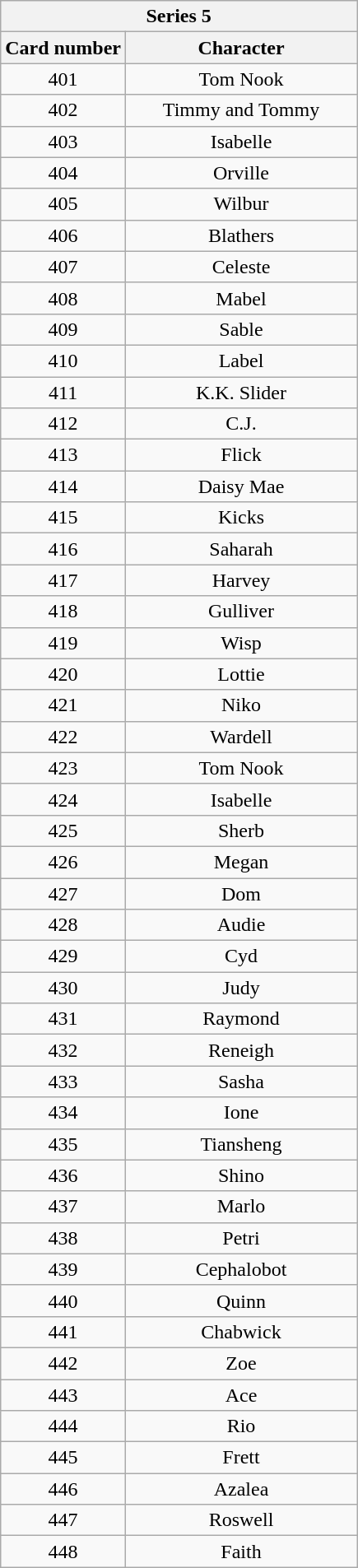<table class="wikitable collapsible collapsed sortable" style="text-align:center;">
<tr>
<th colspan="2">Series 5</th>
</tr>
<tr>
<th>Card number</th>
<th style="width:180px">Character</th>
</tr>
<tr>
<td>401</td>
<td>Tom Nook</td>
</tr>
<tr>
<td>402</td>
<td>Timmy and Tommy</td>
</tr>
<tr>
<td>403</td>
<td>Isabelle</td>
</tr>
<tr>
<td>404</td>
<td>Orville</td>
</tr>
<tr>
<td>405</td>
<td>Wilbur</td>
</tr>
<tr>
<td>406</td>
<td>Blathers</td>
</tr>
<tr>
<td>407</td>
<td>Celeste</td>
</tr>
<tr>
<td>408</td>
<td>Mabel</td>
</tr>
<tr>
<td>409</td>
<td>Sable</td>
</tr>
<tr>
<td>410</td>
<td>Label</td>
</tr>
<tr>
<td>411</td>
<td>K.K. Slider</td>
</tr>
<tr>
<td>412</td>
<td>C.J.</td>
</tr>
<tr>
<td>413</td>
<td>Flick</td>
</tr>
<tr>
<td>414</td>
<td>Daisy Mae</td>
</tr>
<tr>
<td>415</td>
<td>Kicks</td>
</tr>
<tr>
<td>416</td>
<td>Saharah</td>
</tr>
<tr>
<td>417</td>
<td>Harvey</td>
</tr>
<tr>
<td>418</td>
<td>Gulliver</td>
</tr>
<tr>
<td>419</td>
<td>Wisp</td>
</tr>
<tr>
<td>420</td>
<td>Lottie</td>
</tr>
<tr>
<td>421</td>
<td>Niko</td>
</tr>
<tr>
<td>422</td>
<td>Wardell</td>
</tr>
<tr>
<td>423</td>
<td>Tom Nook</td>
</tr>
<tr>
<td>424</td>
<td>Isabelle</td>
</tr>
<tr>
<td>425</td>
<td>Sherb</td>
</tr>
<tr>
<td>426</td>
<td>Megan</td>
</tr>
<tr>
<td>427</td>
<td>Dom</td>
</tr>
<tr>
<td>428</td>
<td>Audie</td>
</tr>
<tr>
<td>429</td>
<td>Cyd</td>
</tr>
<tr>
<td>430</td>
<td>Judy</td>
</tr>
<tr>
<td>431</td>
<td>Raymond</td>
</tr>
<tr>
<td>432</td>
<td>Reneigh</td>
</tr>
<tr>
<td>433</td>
<td>Sasha</td>
</tr>
<tr>
<td>434</td>
<td>Ione</td>
</tr>
<tr>
<td>435</td>
<td>Tiansheng</td>
</tr>
<tr>
<td>436</td>
<td>Shino</td>
</tr>
<tr>
<td>437</td>
<td>Marlo</td>
</tr>
<tr>
<td>438</td>
<td>Petri</td>
</tr>
<tr>
<td>439</td>
<td>Cephalobot</td>
</tr>
<tr>
<td>440</td>
<td>Quinn</td>
</tr>
<tr>
<td>441</td>
<td>Chabwick</td>
</tr>
<tr>
<td>442</td>
<td>Zoe</td>
</tr>
<tr>
<td>443</td>
<td>Ace</td>
</tr>
<tr>
<td>444</td>
<td>Rio</td>
</tr>
<tr>
<td>445</td>
<td>Frett</td>
</tr>
<tr>
<td>446</td>
<td>Azalea</td>
</tr>
<tr>
<td>447</td>
<td>Roswell</td>
</tr>
<tr>
<td>448</td>
<td>Faith</td>
</tr>
</table>
